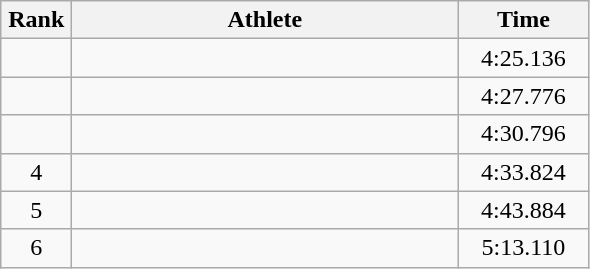<table class=wikitable style="text-align:center">
<tr>
<th width=40>Rank</th>
<th width=250>Athlete</th>
<th width=80>Time</th>
</tr>
<tr>
<td></td>
<td align=left></td>
<td>4:25.136</td>
</tr>
<tr>
<td></td>
<td align=left></td>
<td>4:27.776</td>
</tr>
<tr>
<td></td>
<td align=left></td>
<td>4:30.796</td>
</tr>
<tr>
<td>4</td>
<td align=left></td>
<td>4:33.824</td>
</tr>
<tr>
<td>5</td>
<td align=left></td>
<td>4:43.884</td>
</tr>
<tr>
<td>6</td>
<td align=left></td>
<td>5:13.110</td>
</tr>
</table>
